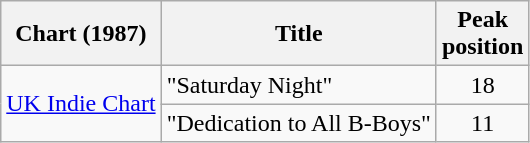<table class="wikitable">
<tr>
<th>Chart (1987)</th>
<th>Title</th>
<th>Peak<br>position</th>
</tr>
<tr>
<td rowspan="2"><a href='#'>UK Indie Chart</a></td>
<td>"Saturday Night"</td>
<td style="text-align:center;">18</td>
</tr>
<tr>
<td>"Dedication to All B-Boys"</td>
<td style="text-align:center;">11</td>
</tr>
</table>
